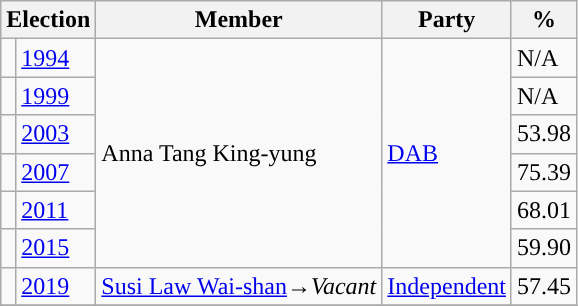<table class="wikitable">
<tr>
<th colspan="2">Election</th>
<th>Member</th>
<th>Party</th>
<th>%</th>
</tr>
<tr>
<td style="background-color:"></td>
<td><a href='#'>1994</a></td>
<td rowspan=6>Anna Tang King-yung</td>
<td rowspan=6><a href='#'>DAB</a></td>
<td>N/A</td>
</tr>
<tr>
<td style="background-color:"></td>
<td><a href='#'>1999</a></td>
<td>N/A</td>
</tr>
<tr>
<td style="background-color:"></td>
<td><a href='#'>2003</a></td>
<td>53.98</td>
</tr>
<tr>
<td style="background-color:"></td>
<td><a href='#'>2007</a></td>
<td>75.39</td>
</tr>
<tr>
<td style="background-color:"></td>
<td><a href='#'>2011</a></td>
<td>68.01</td>
</tr>
<tr>
<td style="background-color:"></td>
<td><a href='#'>2015</a></td>
<td>59.90</td>
</tr>
<tr>
<td style="background-color:"></td>
<td><a href='#'>2019</a></td>
<td><a href='#'>Susi Law Wai-shan</a>→<em>Vacant</em></td>
<td><a href='#'>Independent</a></td>
<td>57.45</td>
</tr>
<tr>
</tr>
</table>
